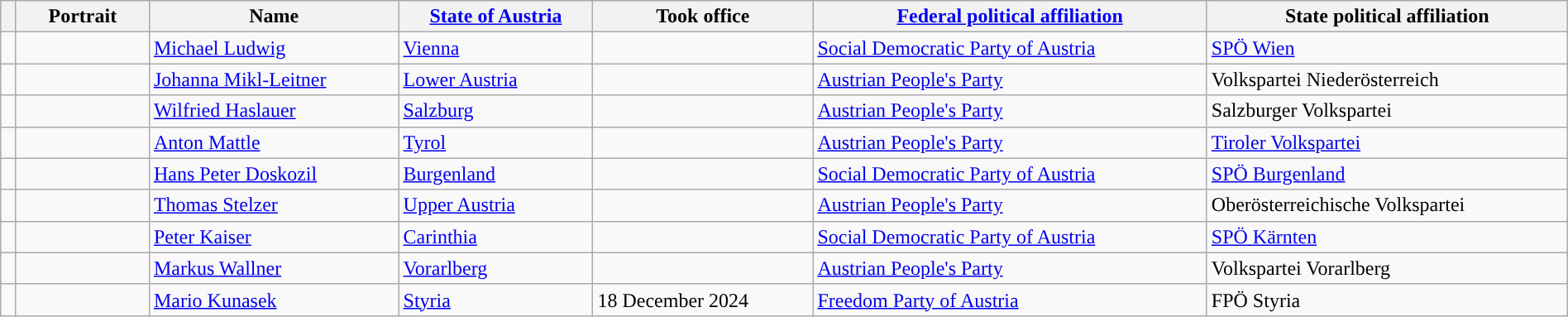<table class="wikitable sortable" style="border:#555;" width="100%">
<tr>
<th class="unsortable" style="width:5px;"></th>
<th class="unsortable" style="width:100px;">Portrait</th>
<th>Name</th>
<th><a href='#'>State of Austria</a></th>
<th>Took office</th>
<th><a href='#'>Federal political affiliation</a></th>
<th class="unsortable">State political affiliation</th>
</tr>
<tr>
<td style="background-color: "></td>
<td></td>
<td><a href='#'>Michael Ludwig</a></td>
<td> <a href='#'>Vienna</a> <br> </td>
<td></td>
<td><a href='#'>Social Democratic Party of Austria</a></td>
<td><a href='#'>SPÖ Wien</a></td>
</tr>
<tr>
<td style="background-color: "></td>
<td></td>
<td><a href='#'>Johanna Mikl-Leitner</a></td>
<td> <a href='#'>Lower Austria</a> <br> </td>
<td></td>
<td><a href='#'>Austrian People's Party</a></td>
<td>Volkspartei Niederösterreich</td>
</tr>
<tr>
<td style="background-color: "></td>
<td></td>
<td><a href='#'>Wilfried Haslauer</a></td>
<td> <a href='#'>Salzburg</a> <br> </td>
<td></td>
<td><a href='#'>Austrian People's Party</a></td>
<td>Salzburger Volkspartei</td>
</tr>
<tr>
<td style="background-color: "></td>
<td></td>
<td><a href='#'>Anton Mattle</a></td>
<td> <a href='#'>Tyrol</a> <br> </td>
<td></td>
<td><a href='#'>Austrian People's Party</a></td>
<td><a href='#'>Tiroler Volkspartei</a></td>
</tr>
<tr>
<td style="background-color: "></td>
<td></td>
<td><a href='#'>Hans Peter Doskozil</a></td>
<td> <a href='#'>Burgenland</a> <br> </td>
<td></td>
<td><a href='#'>Social Democratic Party of Austria</a></td>
<td><a href='#'>SPÖ Burgenland</a></td>
</tr>
<tr>
<td style="background-color: "></td>
<td></td>
<td><a href='#'>Thomas Stelzer</a></td>
<td> <a href='#'>Upper Austria</a> <br> </td>
<td></td>
<td><a href='#'>Austrian People's Party</a></td>
<td>Oberösterreichische Volkspartei</td>
</tr>
<tr>
<td style="background-color: "></td>
<td></td>
<td><a href='#'>Peter Kaiser</a></td>
<td> <a href='#'>Carinthia</a> <br> </td>
<td></td>
<td><a href='#'>Social Democratic Party of Austria</a></td>
<td><a href='#'>SPÖ Kärnten</a></td>
</tr>
<tr>
<td style="background-color: "></td>
<td></td>
<td><a href='#'>Markus Wallner</a></td>
<td> <a href='#'>Vorarlberg</a> <br> </td>
<td></td>
<td><a href='#'>Austrian People's Party</a></td>
<td>Volkspartei Vorarlberg</td>
</tr>
<tr>
<td style="background-color: "></td>
<td><br></td>
<td><a href='#'>Mario Kunasek</a></td>
<td> <a href='#'>Styria</a> <br> </td>
<td>18 December 2024</td>
<td><a href='#'>Freedom Party of Austria</a></td>
<td>FPÖ Styria</td>
</tr>
</table>
